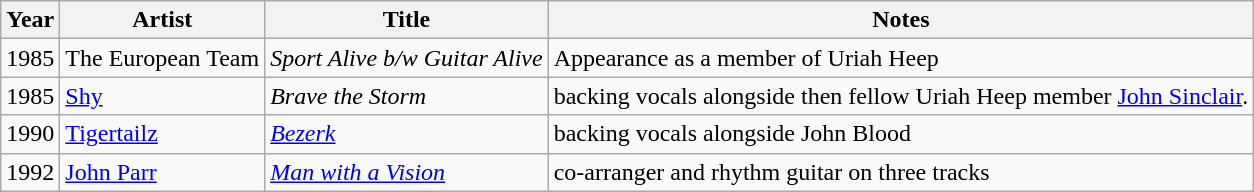<table class="wikitable sortable">
<tr>
<th>Year</th>
<th>Artist</th>
<th>Title</th>
<th>Notes</th>
</tr>
<tr>
<td>1985</td>
<td>The European Team</td>
<td><em>Sport Alive b/w Guitar Alive</em></td>
<td>Appearance as a member of Uriah Heep</td>
</tr>
<tr>
<td>1985</td>
<td><a href='#'>Shy</a></td>
<td><em>Brave the Storm</em></td>
<td>backing vocals alongside then fellow Uriah Heep member <a href='#'>John Sinclair</a>.</td>
</tr>
<tr>
<td>1990</td>
<td><a href='#'>Tigertailz</a></td>
<td><em><a href='#'>Bezerk</a></em></td>
<td>backing vocals alongside John Blood</td>
</tr>
<tr>
<td>1992</td>
<td><a href='#'>John Parr</a></td>
<td><em><a href='#'>Man with a Vision</a></em></td>
<td>co-arranger and rhythm guitar on three tracks</td>
</tr>
</table>
